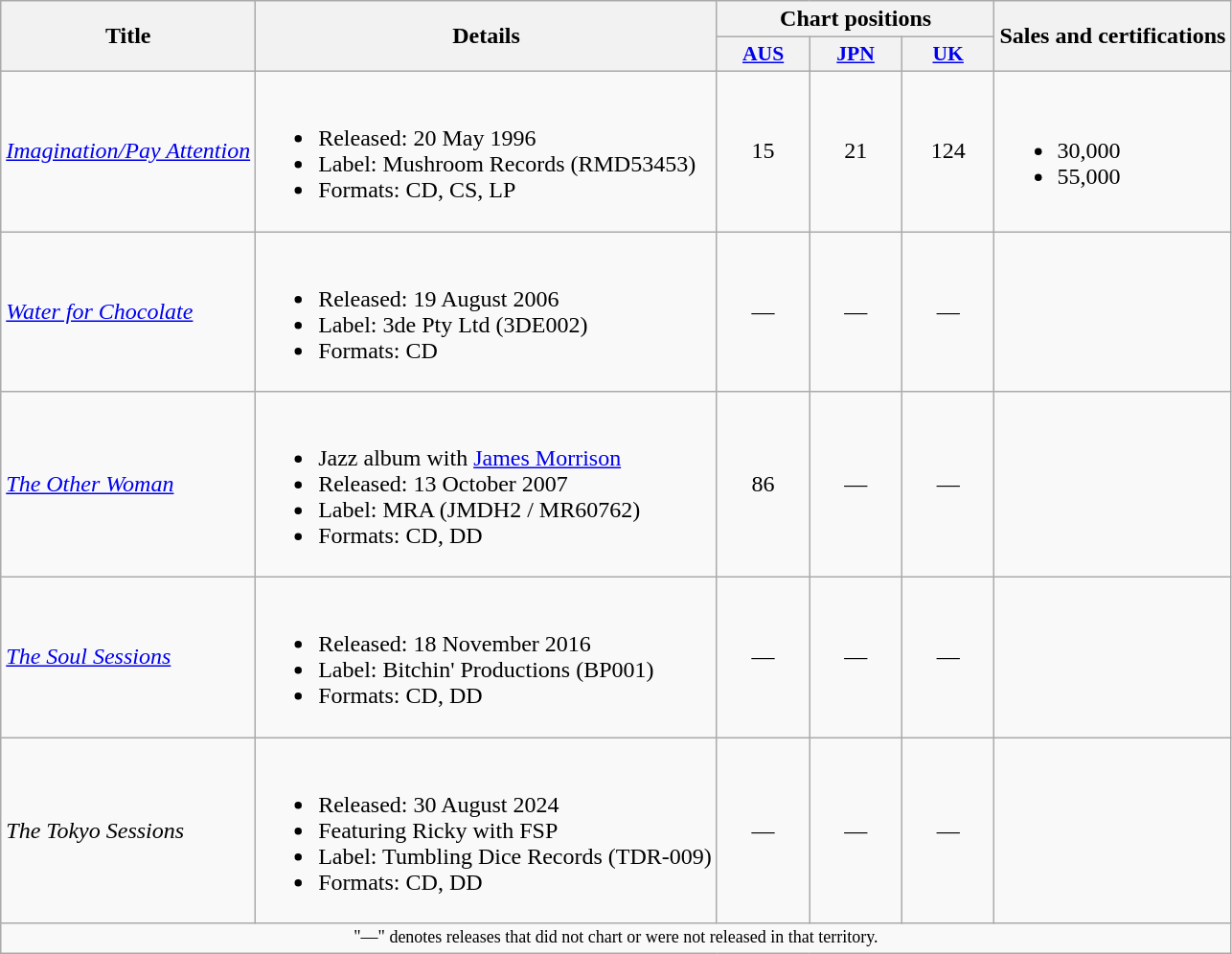<table class="wikitable">
<tr>
<th rowspan="2">Title</th>
<th rowspan="2">Details</th>
<th colspan="3">Chart positions</th>
<th rowspan="2">Sales and certifications</th>
</tr>
<tr>
<th style="width:4em;font-size:90%"><a href='#'>AUS</a><br></th>
<th style="width:4em;font-size:90%"><a href='#'>JPN</a><br></th>
<th style="width:4em;font-size:90%"><a href='#'>UK</a><br></th>
</tr>
<tr>
<td><em><a href='#'>Imagination/Pay Attention</a></em></td>
<td><br><ul><li>Released: 20 May 1996</li><li>Label: Mushroom Records (RMD53453)</li><li>Formats: CD, CS, LP</li></ul></td>
<td style="text-align:center;">15</td>
<td style="text-align:center;">21</td>
<td style="text-align:center;">124</td>
<td><br><ul><li>30,000 </li><li>55,000 </li></ul></td>
</tr>
<tr>
<td><em><a href='#'>Water for Chocolate</a></em></td>
<td><br><ul><li>Released: 19 August 2006</li><li>Label: 3de Pty Ltd (3DE002)</li><li>Formats: CD</li></ul></td>
<td style="text-align:center;">—</td>
<td style="text-align:center;">—</td>
<td style="text-align:center;">—</td>
<td></td>
</tr>
<tr>
<td><em><a href='#'>The Other Woman</a></em></td>
<td><br><ul><li>Jazz album with <a href='#'>James Morrison</a></li><li>Released: 13 October 2007</li><li>Label: MRA (JMDH2 / MR60762)</li><li>Formats: CD, DD</li></ul></td>
<td style="text-align:center;">86</td>
<td style="text-align:center;">—</td>
<td style="text-align:center;">—</td>
<td></td>
</tr>
<tr>
<td><em><a href='#'>The Soul Sessions</a></em></td>
<td><br><ul><li>Released: 18 November 2016</li><li>Label: Bitchin' Productions (BP001)</li><li>Formats: CD, DD</li></ul></td>
<td style="text-align:center;">—</td>
<td style="text-align:center;">—</td>
<td style="text-align:center;">—</td>
<td></td>
</tr>
<tr>
<td><em>The Tokyo Sessions</em></td>
<td><br><ul><li>Released: 30 August 2024</li><li>Featuring Ricky with FSP</li><li>Label: Tumbling Dice Records (TDR-009)</li><li>Formats: CD, DD</li></ul></td>
<td style="text-align:center;">—</td>
<td style="text-align:center;">—</td>
<td style="text-align:center;">—</td>
<td></td>
</tr>
<tr>
<td colspan="10" style="text-align:center; font-size:9pt;">"—" denotes releases that did not chart or were not released in that territory.</td>
</tr>
</table>
